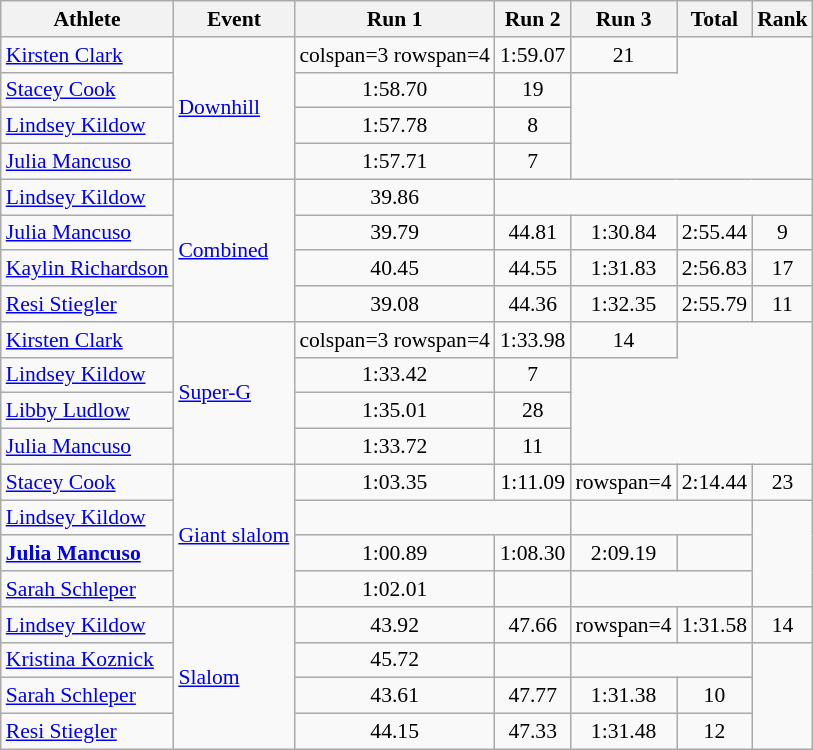<table class=wikitable style=font-size:90%;text-align:center>
<tr>
<th>Athlete</th>
<th>Event</th>
<th>Run 1</th>
<th>Run 2</th>
<th>Run 3</th>
<th>Total</th>
<th>Rank</th>
</tr>
<tr>
<td align=left><a href='#'>Kirsten Clark</a></td>
<td align=left rowspan=4><a href='#'>Downhill</a></td>
<td>colspan=3 rowspan=4 </td>
<td>1:59.07</td>
<td>21</td>
</tr>
<tr>
<td align=left><a href='#'>Stacey Cook</a></td>
<td>1:58.70</td>
<td>19</td>
</tr>
<tr>
<td align=left><a href='#'>Lindsey Kildow</a></td>
<td>1:57.78</td>
<td>8</td>
</tr>
<tr>
<td align=left><a href='#'>Julia Mancuso</a></td>
<td>1:57.71</td>
<td>7</td>
</tr>
<tr>
<td align=left><a href='#'>Lindsey Kildow</a></td>
<td align=left rowspan=4><a href='#'>Combined</a></td>
<td>39.86</td>
<td colspan=4></td>
</tr>
<tr>
<td align=left><a href='#'>Julia Mancuso</a></td>
<td>39.79</td>
<td>44.81</td>
<td>1:30.84</td>
<td>2:55.44</td>
<td>9</td>
</tr>
<tr>
<td align=left><a href='#'>Kaylin Richardson</a></td>
<td>40.45</td>
<td>44.55</td>
<td>1:31.83</td>
<td>2:56.83</td>
<td>17</td>
</tr>
<tr>
<td align=left><a href='#'>Resi Stiegler</a></td>
<td>39.08</td>
<td>44.36</td>
<td>1:32.35</td>
<td>2:55.79</td>
<td>11</td>
</tr>
<tr>
<td align=left><a href='#'>Kirsten Clark</a></td>
<td align=left rowspan=4><a href='#'>Super-G</a></td>
<td>colspan=3 rowspan=4 </td>
<td>1:33.98</td>
<td>14</td>
</tr>
<tr>
<td align=left><a href='#'>Lindsey Kildow</a></td>
<td>1:33.42</td>
<td>7</td>
</tr>
<tr>
<td align=left><a href='#'>Libby Ludlow</a></td>
<td>1:35.01</td>
<td>28</td>
</tr>
<tr>
<td align=left><a href='#'>Julia Mancuso</a></td>
<td>1:33.72</td>
<td>11</td>
</tr>
<tr>
<td align=left><a href='#'>Stacey Cook</a></td>
<td align=left rowspan=4><a href='#'>Giant slalom</a></td>
<td>1:03.35</td>
<td>1:11.09</td>
<td>rowspan=4 </td>
<td>2:14.44</td>
<td>23</td>
</tr>
<tr>
<td align=left><a href='#'>Lindsey Kildow</a></td>
<td colspan=2></td>
<td colspan=2></td>
</tr>
<tr>
<td align=left><strong><a href='#'>Julia Mancuso</a></strong></td>
<td>1:00.89</td>
<td>1:08.30</td>
<td>2:09.19</td>
<td></td>
</tr>
<tr>
<td align=left><a href='#'>Sarah Schleper</a></td>
<td>1:02.01</td>
<td></td>
<td colspan=2></td>
</tr>
<tr>
<td align=left><a href='#'>Lindsey Kildow</a></td>
<td align=left rowspan=4><a href='#'>Slalom</a></td>
<td>43.92</td>
<td>47.66</td>
<td>rowspan=4 </td>
<td>1:31.58</td>
<td>14</td>
</tr>
<tr>
<td align=left><a href='#'>Kristina Koznick</a></td>
<td>45.72</td>
<td></td>
<td colspan=2></td>
</tr>
<tr>
<td align=left><a href='#'>Sarah Schleper</a></td>
<td>43.61</td>
<td>47.77</td>
<td>1:31.38</td>
<td>10</td>
</tr>
<tr>
<td align=left><a href='#'>Resi Stiegler</a></td>
<td>44.15</td>
<td>47.33</td>
<td>1:31.48</td>
<td>12</td>
</tr>
</table>
